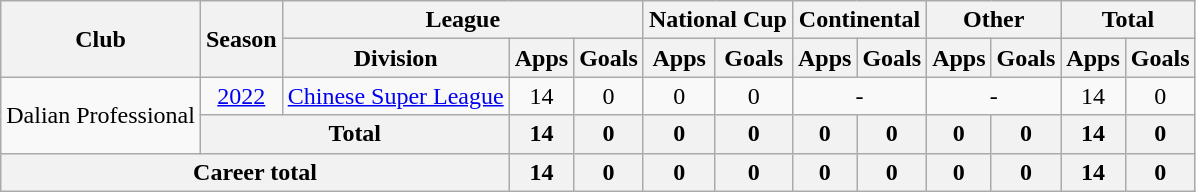<table class="wikitable" style="text-align: center">
<tr>
<th rowspan="2">Club</th>
<th rowspan="2">Season</th>
<th colspan="3">League</th>
<th colspan="2">National Cup</th>
<th colspan="2">Continental</th>
<th colspan="2">Other</th>
<th colspan="2">Total</th>
</tr>
<tr>
<th>Division</th>
<th>Apps</th>
<th>Goals</th>
<th>Apps</th>
<th>Goals</th>
<th>Apps</th>
<th>Goals</th>
<th>Apps</th>
<th>Goals</th>
<th>Apps</th>
<th>Goals</th>
</tr>
<tr>
<td rowspan="2">Dalian Professional</td>
<td><a href='#'>2022</a></td>
<td><a href='#'>Chinese Super League</a></td>
<td>14</td>
<td>0</td>
<td>0</td>
<td>0</td>
<td colspan="2">-</td>
<td colspan="2">-</td>
<td>14</td>
<td>0</td>
</tr>
<tr>
<th colspan="2">Total</th>
<th>14</th>
<th>0</th>
<th>0</th>
<th>0</th>
<th>0</th>
<th>0</th>
<th>0</th>
<th>0</th>
<th>14</th>
<th>0</th>
</tr>
<tr>
<th colspan=3>Career total</th>
<th>14</th>
<th>0</th>
<th>0</th>
<th>0</th>
<th>0</th>
<th>0</th>
<th>0</th>
<th>0</th>
<th>14</th>
<th>0</th>
</tr>
</table>
